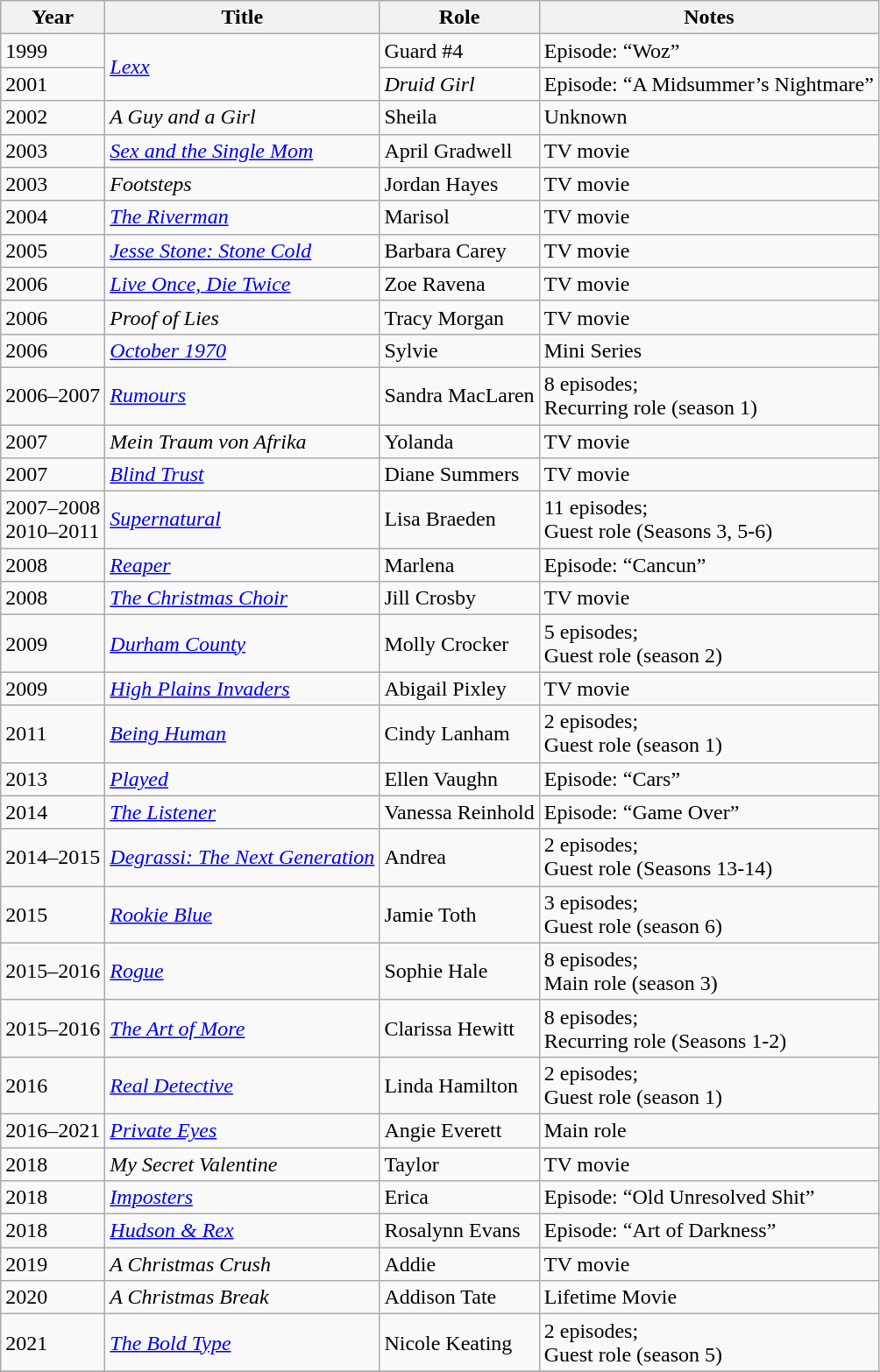<table class="wikitable sortable">
<tr>
<th>Year</th>
<th>Title</th>
<th>Role</th>
<th class="unsortable">Notes</th>
</tr>
<tr>
<td>1999</td>
<td rowspan=2><em><a href='#'>Lexx</a></em></td>
<td>Guard #4</td>
<td>Episode: “Woz”</td>
</tr>
<tr>
<td>2001</td>
<td><em>Druid Girl</em></td>
<td>Episode: “A Midsummer’s Nightmare”</td>
</tr>
<tr>
<td>2002</td>
<td data-sort-value="Guy and a Girl, A"><em>A Guy and a Girl</em></td>
<td>Sheila</td>
<td>Unknown</td>
</tr>
<tr>
<td>2003</td>
<td><em><a href='#'>Sex and the Single Mom</a></em></td>
<td>April Gradwell</td>
<td>TV movie</td>
</tr>
<tr>
<td>2003</td>
<td><em>Footsteps</em></td>
<td>Jordan Hayes</td>
<td>TV movie</td>
</tr>
<tr>
<td>2004</td>
<td data-sort-value="Riverman, The"><em><a href='#'>The Riverman</a></em></td>
<td>Marisol</td>
<td>TV movie</td>
</tr>
<tr>
<td>2005</td>
<td><em><a href='#'>Jesse Stone: Stone Cold</a></em></td>
<td>Barbara Carey</td>
<td>TV movie</td>
</tr>
<tr>
<td>2006</td>
<td><em><a href='#'>Live Once, Die Twice</a></em></td>
<td>Zoe Ravena</td>
<td>TV movie</td>
</tr>
<tr>
<td>2006</td>
<td><em>Proof of Lies</em></td>
<td>Tracy Morgan</td>
<td>TV movie</td>
</tr>
<tr>
<td>2006</td>
<td><em><a href='#'>October 1970</a></em></td>
<td>Sylvie</td>
<td>Mini Series</td>
</tr>
<tr>
<td>2006–2007</td>
<td><em><a href='#'>Rumours</a></em></td>
<td>Sandra MacLaren</td>
<td>8 episodes; <br> Recurring role (season 1)</td>
</tr>
<tr>
<td>2007</td>
<td><em>Mein Traum von Afrika</em></td>
<td>Yolanda</td>
<td>TV movie</td>
</tr>
<tr>
<td>2007</td>
<td><em><a href='#'>Blind Trust</a></em></td>
<td>Diane Summers</td>
<td>TV movie</td>
</tr>
<tr>
<td>2007–2008 <br> 2010–2011</td>
<td><em><a href='#'>Supernatural</a></em></td>
<td>Lisa Braeden</td>
<td>11 episodes; <br> Guest role (Seasons 3, 5-6)</td>
</tr>
<tr>
<td>2008</td>
<td><em><a href='#'>Reaper</a></em></td>
<td>Marlena</td>
<td>Episode: “Cancun”</td>
</tr>
<tr>
<td>2008</td>
<td data-sort-value="Christmas Choir, The"><em><a href='#'>The Christmas Choir</a></em></td>
<td>Jill Crosby</td>
<td>TV movie</td>
</tr>
<tr>
<td>2009</td>
<td><em><a href='#'>Durham County</a></em></td>
<td>Molly Crocker</td>
<td>5 episodes; <br> Guest role (season 2)</td>
</tr>
<tr>
<td>2009</td>
<td><em><a href='#'>High Plains Invaders</a></em></td>
<td>Abigail Pixley</td>
<td>TV movie</td>
</tr>
<tr>
<td>2011</td>
<td><em><a href='#'>Being Human</a></em></td>
<td>Cindy Lanham</td>
<td>2 episodes; <br> Guest role (season 1)</td>
</tr>
<tr>
<td>2013</td>
<td><em><a href='#'>Played</a></em></td>
<td>Ellen Vaughn</td>
<td>Episode: “Cars”</td>
</tr>
<tr>
<td>2014</td>
<td data-sort-value="Listener, The"><em><a href='#'>The Listener</a></em></td>
<td>Vanessa Reinhold</td>
<td>Episode: “Game Over”</td>
</tr>
<tr>
<td>2014–2015</td>
<td><em><a href='#'>Degrassi: The Next Generation</a></em></td>
<td>Andrea</td>
<td>2 episodes; <br> Guest role (Seasons 13-14)</td>
</tr>
<tr>
<td>2015</td>
<td><em><a href='#'>Rookie Blue</a></em></td>
<td>Jamie Toth</td>
<td>3 episodes; <br> Guest role (season 6)</td>
</tr>
<tr>
<td>2015–2016</td>
<td><em><a href='#'>Rogue</a></em></td>
<td>Sophie Hale</td>
<td>8 episodes; <br> Main role (season 3)</td>
</tr>
<tr>
<td>2015–2016</td>
<td data-sort-value="Art of More, The"><em><a href='#'>The Art of More</a></em></td>
<td>Clarissa Hewitt</td>
<td>8 episodes; <br> Recurring role (Seasons 1-2)</td>
</tr>
<tr>
<td>2016</td>
<td><em><a href='#'>Real Detective</a></em></td>
<td>Linda Hamilton</td>
<td>2 episodes; <br> Guest role (season 1)</td>
</tr>
<tr>
<td>2016–2021</td>
<td><em><a href='#'>Private Eyes</a></em></td>
<td>Angie Everett</td>
<td>Main role</td>
</tr>
<tr>
<td>2018</td>
<td><em>My Secret Valentine</em></td>
<td>Taylor</td>
<td>TV movie</td>
</tr>
<tr>
<td>2018</td>
<td><em><a href='#'>Imposters</a></em></td>
<td>Erica</td>
<td>Episode: “Old Unresolved Shit”</td>
</tr>
<tr>
<td>2018</td>
<td><em><a href='#'>Hudson & Rex</a></em></td>
<td>Rosalynn Evans</td>
<td>Episode: “Art of Darkness”</td>
</tr>
<tr>
<td>2019</td>
<td data-sort-value="Christmas Crush, A"><em>A Christmas Crush</em></td>
<td>Addie</td>
<td>TV movie</td>
</tr>
<tr>
<td>2020</td>
<td data-sort-value="Christmas Break, A"><em>A Christmas Break</em></td>
<td>Addison Tate</td>
<td>Lifetime Movie</td>
</tr>
<tr>
<td>2021</td>
<td data-sort-value="Bold Type, The"><em><a href='#'>The Bold Type</a></em></td>
<td>Nicole Keating</td>
<td>2 episodes;<br>Guest role (season 5)</td>
</tr>
<tr>
</tr>
</table>
